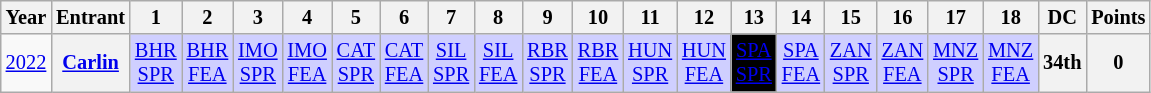<table class="wikitable" style="text-align:center; font-size:85%">
<tr>
<th>Year</th>
<th>Entrant</th>
<th>1</th>
<th>2</th>
<th>3</th>
<th>4</th>
<th>5</th>
<th>6</th>
<th>7</th>
<th>8</th>
<th>9</th>
<th>10</th>
<th>11</th>
<th>12</th>
<th>13</th>
<th>14</th>
<th>15</th>
<th>16</th>
<th>17</th>
<th>18</th>
<th>DC</th>
<th>Points</th>
</tr>
<tr>
<td><a href='#'>2022</a></td>
<th><a href='#'>Carlin</a></th>
<td style="background:#CFCFFF;"><a href='#'>BHR<br>SPR</a><br></td>
<td style="background:#CFCFFF;"><a href='#'>BHR<br>FEA</a><br></td>
<td style="background:#CFCFFF;"><a href='#'>IMO<br>SPR</a><br></td>
<td style="background:#CFCFFF;"><a href='#'>IMO<br>FEA</a><br></td>
<td style="background:#CFCFFF;"><a href='#'>CAT<br>SPR</a><br></td>
<td style="background:#CFCFFF;"><a href='#'>CAT<br>FEA</a><br></td>
<td style="background:#CFCFFF;"><a href='#'>SIL<br>SPR</a><br></td>
<td style="background:#CFCFFF;"><a href='#'>SIL<br>FEA</a><br></td>
<td style="background:#CFCFFF;"><a href='#'>RBR<br>SPR</a><br></td>
<td style="background:#CFCFFF;"><a href='#'>RBR<br>FEA</a><br></td>
<td style="background:#CFCFFF;"><a href='#'>HUN<br>SPR</a><br></td>
<td style="background:#CFCFFF;"><a href='#'>HUN<br>FEA</a><br></td>
<td style="background:#000000; color:white;"><a href='#'><span>SPA<br>SPR</span></a><br></td>
<td style="background:#CFCFFF;"><a href='#'>SPA<br>FEA</a><br></td>
<td style="background:#CFCFFF;"><a href='#'>ZAN<br>SPR</a><br></td>
<td style="background:#CFCFFF;"><a href='#'>ZAN<br>FEA</a><br></td>
<td style="background:#CFCFFF;"><a href='#'>MNZ<br>SPR</a><br></td>
<td style="background:#CFCFFF;"><a href='#'>MNZ<br>FEA</a><br></td>
<th>34th</th>
<th>0</th>
</tr>
</table>
